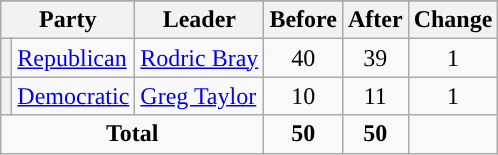<table class="wikitable" style="text-align:center;">
<tr>
</tr>
<tr>
<th colspan=2>Party</th>
<th>Leader</th>
<th>Before</th>
<th>After</th>
<th>Change</th>
</tr>
<tr>
<th style="background-color:"></th>
<td style="text-align:left;"><a href='#'>Republican</a></td>
<td style="text-align:left;"><a href='#'>Rodric Bray</a></td>
<td>40</td>
<td>39</td>
<td> 1</td>
</tr>
<tr>
<th style="background-color:"></th>
<td style="text-align:left;"><a href='#'>Democratic</a></td>
<td style="text-align:left;"><a href='#'>Greg Taylor</a></td>
<td>10</td>
<td>11</td>
<td> 1</td>
</tr>
<tr>
<td colspan=3><strong>Total</strong></td>
<td><strong>50</strong></td>
<td><strong>50</strong></td>
<td></td>
</tr>
</table>
